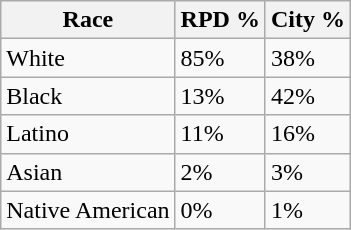<table class="wikitable">
<tr>
<th>Race</th>
<th>RPD %</th>
<th>City %</th>
</tr>
<tr>
<td>White</td>
<td>85%</td>
<td>38%</td>
</tr>
<tr>
<td>Black</td>
<td>13%</td>
<td>42%</td>
</tr>
<tr>
<td>Latino</td>
<td>11%</td>
<td>16%</td>
</tr>
<tr>
<td>Asian</td>
<td>2%</td>
<td>3%</td>
</tr>
<tr>
<td>Native American</td>
<td>0%</td>
<td>1%</td>
</tr>
</table>
